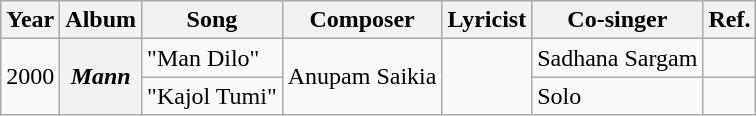<table class="wikitable plainrowheaders">
<tr>
<th scope="col">Year</th>
<th scope="col">Album</th>
<th scope="col">Song</th>
<th scope="col">Composer</th>
<th scope="col">Lyricist</th>
<th scope="col">Co-singer</th>
<th scope="col">Ref.</th>
</tr>
<tr>
<td rowspan="2">2000</td>
<th rowspan="2"><em>Mann</em></th>
<td>"Man Dilo"</td>
<td rowspan="2">Anupam Saikia</td>
<td rowspan="2"></td>
<td>Sadhana Sargam</td>
<td></td>
</tr>
<tr>
<td>"Kajol Tumi"</td>
<td>Solo</td>
<td></td>
</tr>
</table>
